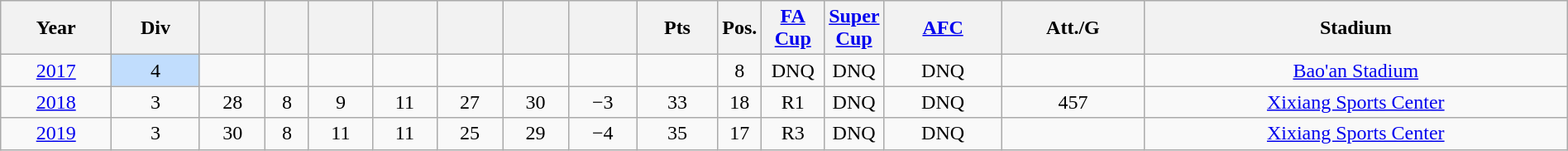<table class="wikitable sortable" width=100% style=text-align:Center>
<tr>
<th>Year</th>
<th>Div</th>
<th></th>
<th></th>
<th></th>
<th></th>
<th></th>
<th></th>
<th></th>
<th>Pts</th>
<th width=2%>Pos.</th>
<th width=4%><a href='#'>FA Cup</a></th>
<th width=2%><a href='#'>Super Cup</a></th>
<th><a href='#'>AFC</a></th>
<th>Att./G</th>
<th>Stadium</th>
</tr>
<tr>
<td><a href='#'>2017</a></td>
<td bgcolor=#c1ddfd>4</td>
<td></td>
<td></td>
<td></td>
<td></td>
<td></td>
<td></td>
<td></td>
<td></td>
<td>8</td>
<td>DNQ</td>
<td>DNQ</td>
<td>DNQ</td>
<td></td>
<td><a href='#'>Bao'an Stadium</a></td>
</tr>
<tr>
<td><a href='#'>2018</a></td>
<td>3</td>
<td>28</td>
<td>8</td>
<td>9</td>
<td>11</td>
<td>27</td>
<td>30</td>
<td>−3</td>
<td>33</td>
<td>18</td>
<td>R1</td>
<td>DNQ</td>
<td>DNQ</td>
<td>457</td>
<td><a href='#'>Xixiang Sports Center</a></td>
</tr>
<tr>
<td><a href='#'>2019</a></td>
<td>3</td>
<td>30</td>
<td>8</td>
<td>11</td>
<td>11</td>
<td>25</td>
<td>29</td>
<td>−4</td>
<td>35</td>
<td>17</td>
<td>R3</td>
<td>DNQ</td>
<td>DNQ</td>
<td></td>
<td><a href='#'>Xixiang Sports Center</a></td>
</tr>
</table>
